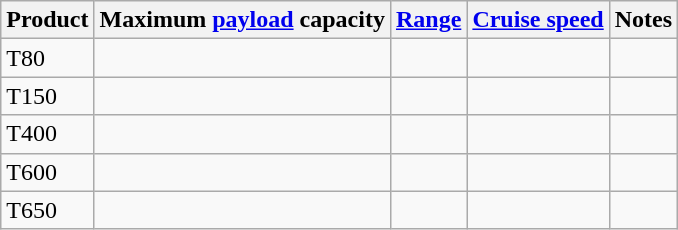<table class="wikitable">
<tr>
<th>Product</th>
<th>Maximum <a href='#'>payload</a> capacity</th>
<th><a href='#'>Range</a></th>
<th><a href='#'>Cruise speed</a></th>
<th>Notes</th>
</tr>
<tr>
<td>T80</td>
<td></td>
<td></td>
<td></td>
<td></td>
</tr>
<tr>
<td>T150</td>
<td></td>
<td></td>
<td></td>
<td></td>
</tr>
<tr>
<td>T400</td>
<td></td>
<td></td>
<td></td>
<td></td>
</tr>
<tr>
<td>T600</td>
<td></td>
<td></td>
<td></td>
<td></td>
</tr>
<tr>
<td>T650</td>
<td></td>
<td></td>
<td></td>
<td></td>
</tr>
</table>
